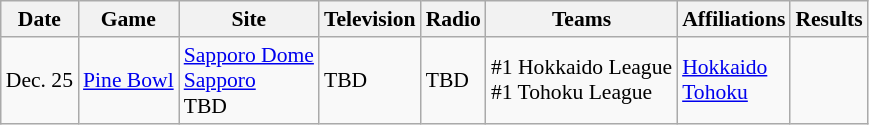<table class="wikitable" style="font-size:90%;">
<tr>
<th>Date</th>
<th>Game</th>
<th>Site</th>
<th>Television</th>
<th>Radio</th>
<th>Teams</th>
<th>Affiliations</th>
<th>Results</th>
</tr>
<tr>
<td rowspan=3 style=white-space:nowrap>Dec. 25</td>
<td><a href='#'>Pine Bowl</a></td>
<td><a href='#'>Sapporo Dome</a><br><a href='#'>Sapporo</a><br>TBD</td>
<td rowspan=7>TBD</td>
<td rowspan=7>TBD</td>
<td>#1 Hokkaido League<br> #1 Tohoku League</td>
<td><a href='#'>Hokkaido</a><br><a href='#'>Tohoku</a></td>
<td></td>
</tr>
</table>
